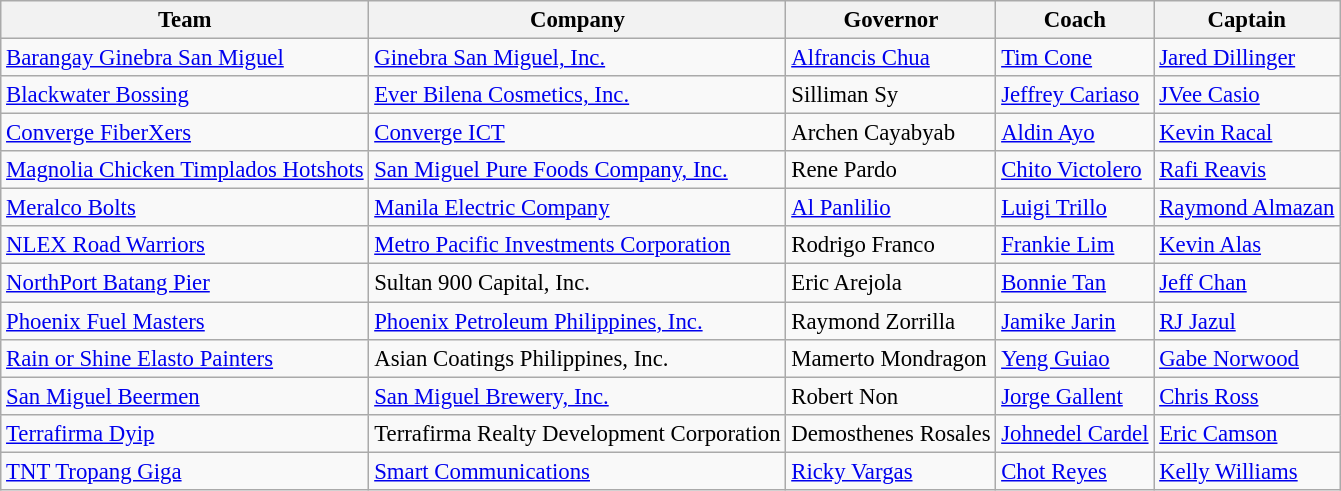<table class="wikitable sortable" style="font-size:95%">
<tr>
<th>Team</th>
<th>Company</th>
<th>Governor</th>
<th>Coach</th>
<th>Captain</th>
</tr>
<tr>
<td><a href='#'>Barangay Ginebra San Miguel</a></td>
<td><a href='#'>Ginebra San Miguel, Inc.</a></td>
<td><a href='#'>Alfrancis Chua</a></td>
<td><a href='#'>Tim Cone</a></td>
<td><a href='#'>Jared Dillinger</a></td>
</tr>
<tr>
<td><a href='#'>Blackwater Bossing</a></td>
<td><a href='#'>Ever Bilena Cosmetics, Inc.</a></td>
<td>Silliman Sy</td>
<td><a href='#'>Jeffrey Cariaso</a></td>
<td><a href='#'>JVee Casio</a></td>
</tr>
<tr>
<td><a href='#'>Converge FiberXers</a></td>
<td><a href='#'>Converge ICT</a></td>
<td>Archen Cayabyab</td>
<td><a href='#'>Aldin Ayo</a></td>
<td><a href='#'>Kevin Racal</a></td>
</tr>
<tr>
<td><a href='#'>Magnolia Chicken Timplados Hotshots</a></td>
<td><a href='#'>San Miguel Pure Foods Company, Inc.</a></td>
<td>Rene Pardo</td>
<td><a href='#'>Chito Victolero</a></td>
<td><a href='#'>Rafi Reavis</a></td>
</tr>
<tr>
<td><a href='#'>Meralco Bolts</a></td>
<td><a href='#'>Manila Electric Company</a></td>
<td><a href='#'>Al Panlilio</a></td>
<td><a href='#'>Luigi Trillo</a></td>
<td><a href='#'>Raymond Almazan</a></td>
</tr>
<tr>
<td><a href='#'>NLEX Road Warriors</a></td>
<td><a href='#'>Metro Pacific Investments Corporation</a></td>
<td>Rodrigo Franco</td>
<td><a href='#'>Frankie Lim</a></td>
<td><a href='#'>Kevin Alas</a></td>
</tr>
<tr>
<td><a href='#'>NorthPort Batang Pier</a></td>
<td>Sultan 900 Capital, Inc.</td>
<td>Eric Arejola</td>
<td><a href='#'>Bonnie Tan</a></td>
<td><a href='#'>Jeff Chan</a></td>
</tr>
<tr>
<td><a href='#'>Phoenix Fuel Masters</a></td>
<td><a href='#'>Phoenix Petroleum Philippines, Inc.</a></td>
<td>Raymond Zorrilla</td>
<td><a href='#'>Jamike Jarin</a></td>
<td><a href='#'>RJ Jazul</a></td>
</tr>
<tr>
<td><a href='#'>Rain or Shine Elasto Painters</a></td>
<td>Asian Coatings Philippines, Inc.</td>
<td>Mamerto Mondragon</td>
<td><a href='#'>Yeng Guiao</a></td>
<td><a href='#'>Gabe Norwood</a></td>
</tr>
<tr>
<td><a href='#'>San Miguel Beermen</a></td>
<td><a href='#'>San Miguel Brewery, Inc.</a></td>
<td>Robert Non</td>
<td><a href='#'>Jorge Gallent</a></td>
<td><a href='#'>Chris Ross</a></td>
</tr>
<tr>
<td><a href='#'>Terrafirma Dyip</a></td>
<td>Terrafirma Realty Development Corporation</td>
<td>Demosthenes Rosales</td>
<td><a href='#'>Johnedel Cardel</a></td>
<td><a href='#'>Eric Camson</a></td>
</tr>
<tr>
<td><a href='#'>TNT Tropang Giga</a></td>
<td><a href='#'>Smart Communications</a></td>
<td><a href='#'>Ricky Vargas</a></td>
<td><a href='#'>Chot Reyes</a></td>
<td><a href='#'>Kelly Williams</a></td>
</tr>
</table>
